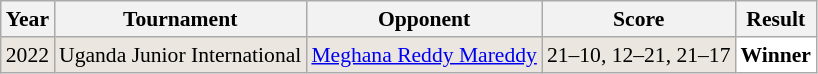<table class="sortable wikitable" style="font-size: 90%;">
<tr>
<th>Year</th>
<th>Tournament</th>
<th>Opponent</th>
<th>Score</th>
<th>Result</th>
</tr>
<tr style="background:#EBE7E0">
<td align="center">2022</td>
<td align="left">Uganda Junior International</td>
<td align="left"> <a href='#'>Meghana Reddy Mareddy</a></td>
<td align="left">21–10, 12–21, 21–17</td>
<td style="text-align:left; background:white"> <strong>Winner</strong></td>
</tr>
</table>
